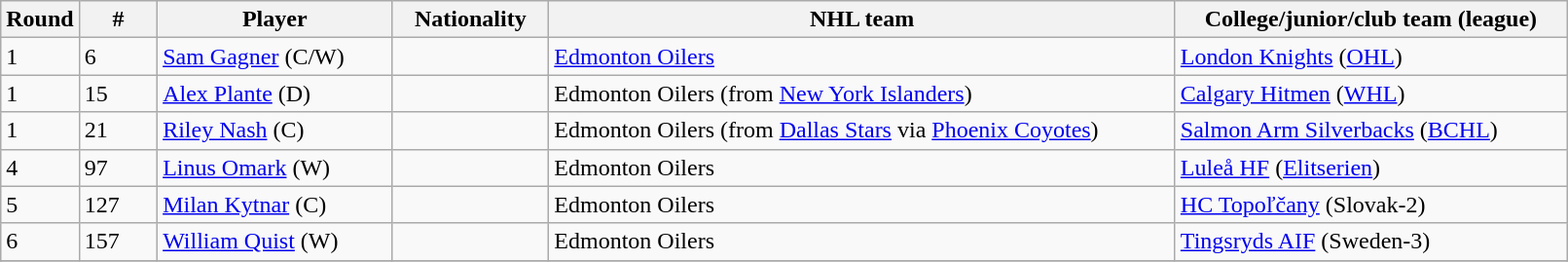<table class="wikitable">
<tr>
<th bgcolor="#DDDDFF" width="5.0%">Round</th>
<th bgcolor="#DDDDFF" width="5.0%">#</th>
<th bgcolor="#DDDDFF" width="15.0%">Player</th>
<th bgcolor="#DDDDFF" width="10.0%">Nationality</th>
<th bgcolor="#DDDDFF" width="40.0%">NHL team</th>
<th bgcolor="#DDDDFF" width="50.0%">College/junior/club team (league)</th>
</tr>
<tr>
<td>1</td>
<td>6</td>
<td><a href='#'>Sam Gagner</a> (C/W)</td>
<td></td>
<td><a href='#'>Edmonton Oilers</a></td>
<td><a href='#'>London Knights</a> (<a href='#'>OHL</a>)</td>
</tr>
<tr>
<td>1</td>
<td>15</td>
<td><a href='#'>Alex Plante</a> (D)</td>
<td></td>
<td>Edmonton Oilers (from <a href='#'>New York Islanders</a>)</td>
<td><a href='#'>Calgary Hitmen</a> (<a href='#'>WHL</a>)</td>
</tr>
<tr>
<td>1</td>
<td>21</td>
<td><a href='#'>Riley Nash</a> (C)</td>
<td></td>
<td>Edmonton Oilers (from <a href='#'>Dallas Stars</a> via <a href='#'>Phoenix Coyotes</a>)</td>
<td><a href='#'>Salmon Arm Silverbacks</a> (<a href='#'>BCHL</a>)</td>
</tr>
<tr>
<td>4</td>
<td>97</td>
<td><a href='#'>Linus Omark</a> (W)</td>
<td></td>
<td>Edmonton Oilers</td>
<td><a href='#'>Luleå HF</a> (<a href='#'>Elitserien</a>)</td>
</tr>
<tr>
<td>5</td>
<td>127</td>
<td><a href='#'>Milan Kytnar</a> (C)</td>
<td></td>
<td>Edmonton Oilers</td>
<td><a href='#'>HC Topoľčany</a> (Slovak-2)</td>
</tr>
<tr>
<td>6</td>
<td>157</td>
<td><a href='#'>William Quist</a> (W)</td>
<td></td>
<td>Edmonton Oilers</td>
<td><a href='#'>Tingsryds AIF</a> (Sweden-3)</td>
</tr>
<tr>
</tr>
</table>
